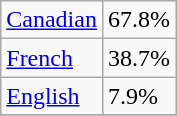<table class="wikitable" align="left">
<tr>
<td><a href='#'>Canadian</a></td>
<td>67.8%</td>
</tr>
<tr>
<td><a href='#'>French</a></td>
<td>38.7%</td>
</tr>
<tr>
<td><a href='#'>English</a></td>
<td>7.9%</td>
</tr>
<tr>
</tr>
</table>
